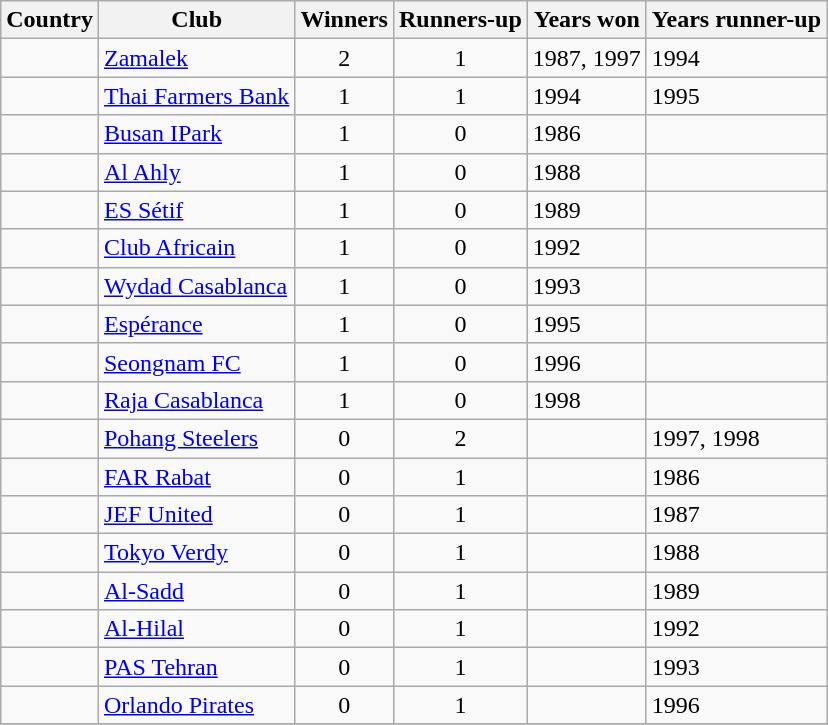<table class="wikitable sortable">
<tr>
<th>Country</th>
<th>Club</th>
<th>Winners</th>
<th>Runners-up</th>
<th>Years won</th>
<th>Years runner-up</th>
</tr>
<tr>
<td></td>
<td><a href='#'>Zamalek</a></td>
<td align=center>2</td>
<td align=center>1</td>
<td>1987, 1997</td>
<td>1994</td>
</tr>
<tr>
<td></td>
<td><a href='#'>Thai Farmers Bank</a></td>
<td align=center>1</td>
<td align=center>1</td>
<td>1994</td>
<td>1995</td>
</tr>
<tr>
<td></td>
<td><a href='#'>Busan IPark</a></td>
<td align=center>1</td>
<td align=center>0</td>
<td>1986</td>
<td></td>
</tr>
<tr>
<td></td>
<td><a href='#'>Al Ahly</a></td>
<td align=center>1</td>
<td align=center>0</td>
<td>1988</td>
<td></td>
</tr>
<tr>
<td></td>
<td><a href='#'>ES Sétif</a></td>
<td align=center>1</td>
<td align=center>0</td>
<td>1989</td>
<td></td>
</tr>
<tr>
<td></td>
<td><a href='#'>Club Africain</a></td>
<td align=center>1</td>
<td align=center>0</td>
<td>1992</td>
<td></td>
</tr>
<tr>
<td></td>
<td><a href='#'>Wydad Casablanca</a></td>
<td align=center>1</td>
<td align=center>0</td>
<td>1993</td>
<td></td>
</tr>
<tr>
<td></td>
<td><a href='#'>Espérance</a></td>
<td align=center>1</td>
<td align=center>0</td>
<td>1995</td>
<td></td>
</tr>
<tr>
<td></td>
<td><a href='#'>Seongnam FC</a></td>
<td align=center>1</td>
<td align=center>0</td>
<td>1996</td>
<td></td>
</tr>
<tr>
<td></td>
<td><a href='#'>Raja Casablanca</a></td>
<td align=center>1</td>
<td align=center>0</td>
<td>1998</td>
<td></td>
</tr>
<tr>
<td></td>
<td><a href='#'>Pohang Steelers</a></td>
<td align=center>0</td>
<td align=center>2</td>
<td></td>
<td>1997, 1998</td>
</tr>
<tr>
<td></td>
<td><a href='#'>FAR Rabat</a></td>
<td align=center>0</td>
<td align=center>1</td>
<td></td>
<td>1986</td>
</tr>
<tr>
<td></td>
<td><a href='#'>JEF United</a></td>
<td align=center>0</td>
<td align=center>1</td>
<td></td>
<td>1987</td>
</tr>
<tr>
<td></td>
<td><a href='#'>Tokyo Verdy</a></td>
<td align=center>0</td>
<td align=center>1</td>
<td></td>
<td>1988</td>
</tr>
<tr>
<td></td>
<td><a href='#'>Al-Sadd</a></td>
<td align=center>0</td>
<td align=center>1</td>
<td></td>
<td>1989</td>
</tr>
<tr>
<td></td>
<td><a href='#'>Al-Hilal</a></td>
<td align=center>0</td>
<td align=center>1</td>
<td></td>
<td>1992</td>
</tr>
<tr>
<td></td>
<td><a href='#'>PAS Tehran</a></td>
<td align=center>0</td>
<td align=center>1</td>
<td></td>
<td>1993</td>
</tr>
<tr>
<td></td>
<td><a href='#'>Orlando Pirates</a></td>
<td align=center>0</td>
<td align=center>1</td>
<td></td>
<td>1996</td>
</tr>
<tr>
</tr>
</table>
